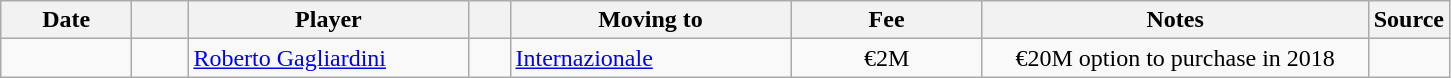<table class="wikitable sortable">
<tr>
<th style="width:80px;">Date</th>
<th style="width:30px;"></th>
<th style="width:180px;">Player</th>
<th style="width:20px;"></th>
<th style="width:180px;">Moving to</th>
<th style="width:120px;" class="unsortable">Fee</th>
<th style="width:250px;" class="unsortable">Notes</th>
<th style="width:20px;">Source</th>
</tr>
<tr>
<td></td>
<td align=center></td>
<td> <a href='#'>Roberto Gagliardini</a></td>
<td align=center></td>
<td> <a href='#'>Internazionale</a></td>
<td align=center>€2M</td>
<td align=center>€20M option to purchase in 2018</td>
<td></td>
</tr>
</table>
